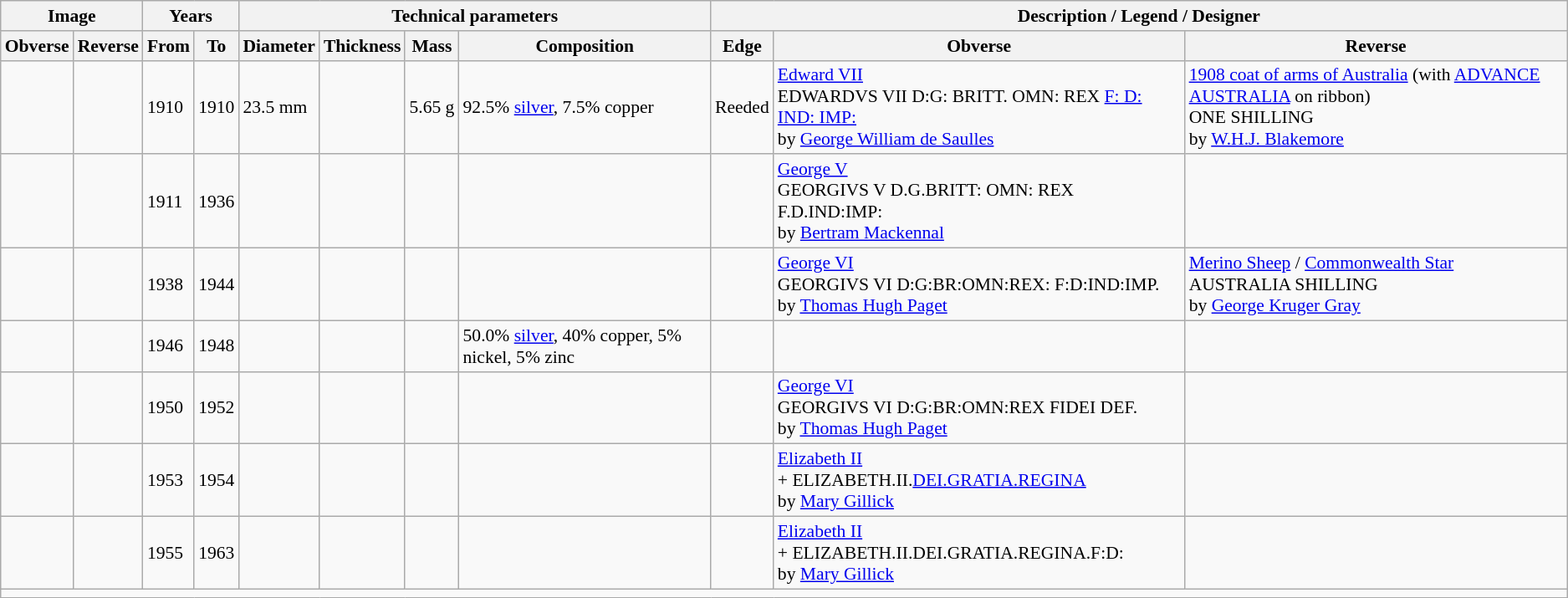<table class="wikitable" style="font-size: 90%">
<tr>
<th colspan="2">Image</th>
<th colspan="2">Years</th>
<th colspan="4">Technical parameters</th>
<th colspan="3">Description / Legend / Designer</th>
</tr>
<tr>
<th>Obverse</th>
<th>Reverse</th>
<th>From</th>
<th>To</th>
<th>Diameter</th>
<th>Thickness</th>
<th>Mass</th>
<th>Composition</th>
<th>Edge</th>
<th>Obverse</th>
<th>Reverse</th>
</tr>
<tr>
<td></td>
<td></td>
<td>1910</td>
<td>1910</td>
<td>23.5 mm</td>
<td></td>
<td>5.65 g</td>
<td>92.5% <a href='#'>silver</a>, 7.5% copper</td>
<td>Reeded</td>
<td><a href='#'>Edward VII</a> <br> EDWARDVS VII D:G: BRITT. OMN: REX <a href='#'>F: D:</a> <a href='#'>IND: IMP:</a> <br> by <a href='#'>George William de Saulles</a></td>
<td><a href='#'>1908 coat of arms of Australia</a> (with <a href='#'>ADVANCE AUSTRALIA</a> on ribbon) <br> ONE SHILLING <br> by <a href='#'>W.H.J. Blakemore</a></td>
</tr>
<tr>
<td></td>
<td></td>
<td>1911</td>
<td>1936</td>
<td></td>
<td></td>
<td></td>
<td></td>
<td></td>
<td><a href='#'>George V</a> <br> GEORGIVS V D.G.BRITT: OMN: REX F.D.IND:IMP: <br> by <a href='#'>Bertram Mackennal</a></td>
<td></td>
</tr>
<tr>
<td></td>
<td></td>
<td>1938</td>
<td>1944</td>
<td></td>
<td></td>
<td></td>
<td></td>
<td></td>
<td><a href='#'>George VI</a> <br> GEORGIVS VI D:G:BR:OMN:REX: F:D:IND:IMP. <br> by <a href='#'>Thomas Hugh Paget</a></td>
<td><a href='#'>Merino Sheep</a> / <a href='#'>Commonwealth Star</a> <br> AUSTRALIA SHILLING <br> by <a href='#'>George Kruger Gray</a></td>
</tr>
<tr>
<td></td>
<td></td>
<td>1946</td>
<td>1948</td>
<td></td>
<td></td>
<td></td>
<td>50.0% <a href='#'>silver</a>, 40% copper, 5% nickel, 5% zinc</td>
<td></td>
<td></td>
<td></td>
</tr>
<tr>
<td></td>
<td></td>
<td>1950</td>
<td>1952</td>
<td></td>
<td></td>
<td></td>
<td></td>
<td></td>
<td><a href='#'>George VI</a> <br> GEORGIVS VI D:G:BR:OMN:REX FIDEI DEF. <br> by <a href='#'>Thomas Hugh Paget</a></td>
<td></td>
</tr>
<tr>
<td></td>
<td></td>
<td>1953</td>
<td>1954</td>
<td></td>
<td></td>
<td></td>
<td></td>
<td></td>
<td><a href='#'>Elizabeth II</a> <br> + ELIZABETH.II.<a href='#'>DEI.GRATIA.REGINA</a> <br> by <a href='#'>Mary Gillick</a></td>
<td></td>
</tr>
<tr>
<td></td>
<td></td>
<td>1955</td>
<td>1963</td>
<td></td>
<td></td>
<td></td>
<td></td>
<td></td>
<td><a href='#'>Elizabeth II</a> <br> + ELIZABETH.II.DEI.GRATIA.REGINA.F:D: <br> by <a href='#'>Mary Gillick</a></td>
<td></td>
</tr>
<tr>
<td colspan="11"></td>
</tr>
</table>
